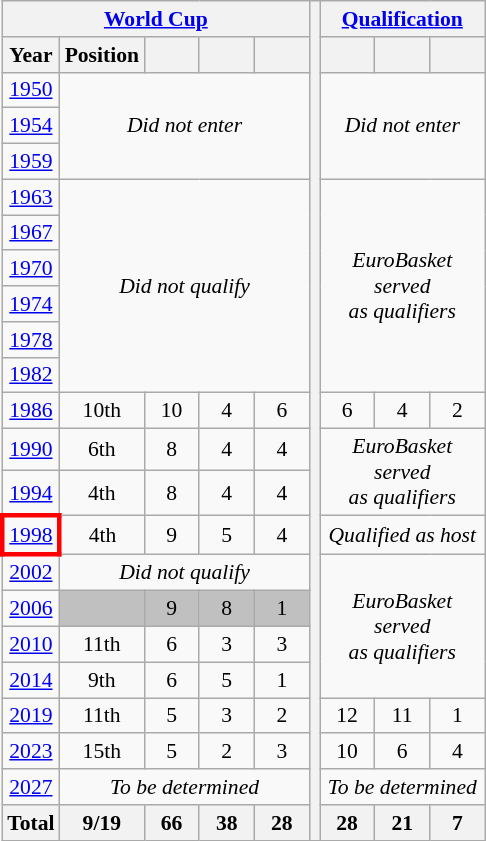<table class="wikitable" style="text-align: center;font-size:90%;">
<tr>
<th colspan=5><a href='#'>World Cup</a></th>
<th rowspan=23></th>
<th colspan=3><a href='#'>Qualification</a></th>
</tr>
<tr>
<th>Year</th>
<th>Position</th>
<th width=30></th>
<th width=30></th>
<th width=30></th>
<th width=30></th>
<th width=30></th>
<th width=30></th>
</tr>
<tr>
<td> <a href='#'>1950</a></td>
<td colspan=4 rowspan=3><em>Did not enter</em></td>
<td colspan=3 rowspan=3><em>Did not enter</em></td>
</tr>
<tr>
<td> <a href='#'>1954</a></td>
</tr>
<tr>
<td> <a href='#'>1959</a></td>
</tr>
<tr>
<td> <a href='#'>1963</a></td>
<td colspan=4 rowspan=6><em>Did not qualify</em></td>
<td colspan=3 rowspan=6><em>EuroBasket served<br>as qualifiers</em></td>
</tr>
<tr>
<td> <a href='#'>1967</a></td>
</tr>
<tr>
<td> <a href='#'>1970</a></td>
</tr>
<tr>
<td> <a href='#'>1974</a></td>
</tr>
<tr>
<td> <a href='#'>1978</a></td>
</tr>
<tr>
<td> <a href='#'>1982</a></td>
</tr>
<tr>
<td> <a href='#'>1986</a></td>
<td>10th</td>
<td>10</td>
<td>4</td>
<td>6</td>
<td>6</td>
<td>4</td>
<td>2</td>
</tr>
<tr>
<td> <a href='#'>1990</a></td>
<td>6th</td>
<td>8</td>
<td>4</td>
<td>4</td>
<td colspan=3 rowspan=2><em>EuroBasket served<br>as qualifiers</em></td>
</tr>
<tr>
<td> <a href='#'>1994</a></td>
<td>4th</td>
<td>8</td>
<td>4</td>
<td>4</td>
</tr>
<tr>
<td style="border: 3px solid red"> <a href='#'>1998</a></td>
<td>4th</td>
<td>9</td>
<td>5</td>
<td>4</td>
<td colspan=3><em>Qualified as host</em></td>
</tr>
<tr>
<td> <a href='#'>2002</a></td>
<td colspan=4><em>Did not qualify</em></td>
<td colspan=3 rowspan=4><em>EuroBasket served<br>as qualifiers</em></td>
</tr>
<tr>
<td> <a href='#'>2006</a></td>
<td bgcolor=silver></td>
<td bgcolor=silver>9</td>
<td bgcolor=silver>8</td>
<td bgcolor=silver>1</td>
</tr>
<tr>
<td> <a href='#'>2010</a></td>
<td>11th</td>
<td>6</td>
<td>3</td>
<td>3</td>
</tr>
<tr>
<td> <a href='#'>2014</a></td>
<td>9th</td>
<td>6</td>
<td>5</td>
<td>1</td>
</tr>
<tr>
<td> <a href='#'>2019</a></td>
<td>11th</td>
<td>5</td>
<td>3</td>
<td>2</td>
<td>12</td>
<td>11</td>
<td>1</td>
</tr>
<tr>
<td> <a href='#'>2023</a></td>
<td>15th</td>
<td>5</td>
<td>2</td>
<td>3</td>
<td>10</td>
<td>6</td>
<td>4</td>
</tr>
<tr>
<td> <a href='#'>2027</a></td>
<td colspan=4><em>To be determined</em></td>
<td colspan=3><em>To be determined</em></td>
</tr>
<tr>
<th>Total</th>
<th>9/19</th>
<th>66</th>
<th>38</th>
<th>28</th>
<th>28</th>
<th>21</th>
<th>7</th>
</tr>
</table>
